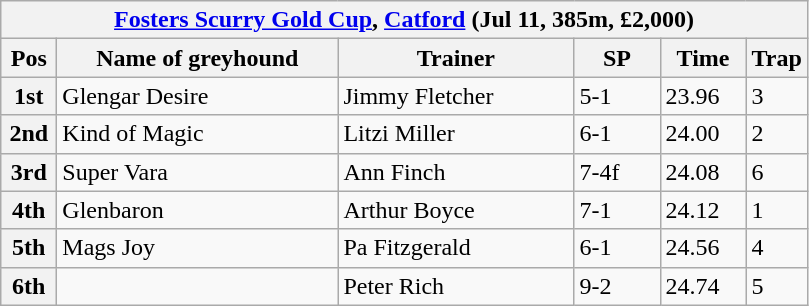<table class="wikitable">
<tr>
<th colspan="6"><a href='#'>Fosters Scurry Gold Cup</a>, <a href='#'>Catford</a> (Jul 11, 385m, £2,000)</th>
</tr>
<tr>
<th width=30>Pos</th>
<th width=180>Name of greyhound</th>
<th width=150>Trainer</th>
<th width=50>SP</th>
<th width=50>Time</th>
<th width=30>Trap</th>
</tr>
<tr>
<th>1st</th>
<td>Glengar Desire</td>
<td>Jimmy Fletcher</td>
<td>5-1</td>
<td>23.96</td>
<td>3</td>
</tr>
<tr>
<th>2nd</th>
<td>Kind of Magic</td>
<td>Litzi Miller</td>
<td>6-1</td>
<td>24.00</td>
<td>2</td>
</tr>
<tr>
<th>3rd</th>
<td>Super Vara</td>
<td>Ann Finch</td>
<td>7-4f</td>
<td>24.08</td>
<td>6</td>
</tr>
<tr>
<th>4th</th>
<td>Glenbaron</td>
<td>Arthur Boyce</td>
<td>7-1</td>
<td>24.12</td>
<td>1</td>
</tr>
<tr>
<th>5th</th>
<td>Mags Joy</td>
<td>Pa Fitzgerald</td>
<td>6-1</td>
<td>24.56</td>
<td>4</td>
</tr>
<tr>
<th>6th</th>
<td></td>
<td>Peter Rich</td>
<td>9-2</td>
<td>24.74</td>
<td>5</td>
</tr>
</table>
